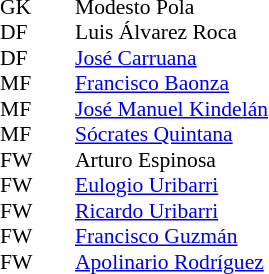<table cellspacing="0" cellpadding="0" style="font-size:90%; margin:0.2em auto;">
<tr>
<th width="25"></th>
<th width="25"></th>
</tr>
<tr>
<td>GK</td>
<td></td>
<td> Modesto Pola</td>
</tr>
<tr>
<td>DF</td>
<td></td>
<td> Luis Álvarez Roca</td>
</tr>
<tr>
<td>DF</td>
<td></td>
<td> <a href='#'>José Carruana</a></td>
</tr>
<tr>
<td>MF</td>
<td></td>
<td> <a href='#'>Francisco Baonza</a></td>
</tr>
<tr>
<td>MF</td>
<td></td>
<td> <a href='#'>José Manuel Kindelán</a></td>
</tr>
<tr>
<td>MF</td>
<td></td>
<td> <a href='#'>Sócrates Quintana</a></td>
</tr>
<tr>
<td>FW</td>
<td></td>
<td> Arturo Espinosa</td>
</tr>
<tr>
<td>FW</td>
<td></td>
<td> <a href='#'>Eulogio Uribarri</a></td>
</tr>
<tr>
<td>FW</td>
<td></td>
<td> <a href='#'>Ricardo Uribarri</a></td>
</tr>
<tr>
<td>FW</td>
<td></td>
<td> <a href='#'>Francisco Guzmán</a></td>
</tr>
<tr>
<td>FW</td>
<td></td>
<td> <a href='#'>Apolinario Rodríguez</a></td>
</tr>
</table>
